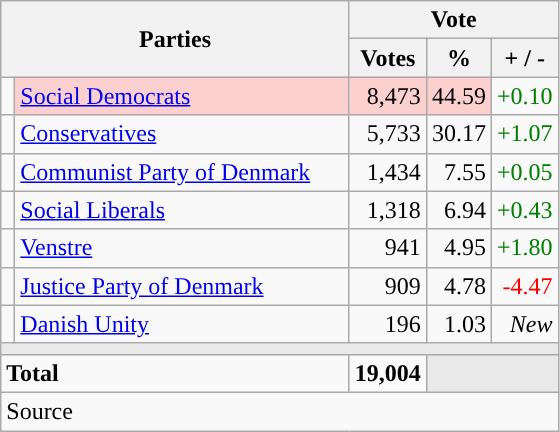<table class="wikitable" style="text-align:right;">
<tr>
<th style="text-align:centre;" rowspan="2" colspan="2" width="225">Parties</th>
<th colspan="3">Vote</th>
</tr>
<tr>
<th width="15">Votes</th>
<th width="15">%</th>
<th width="15">+ / -</th>
</tr>
<tr>
<td width="2" style="color:inherit;background:"></td>
<td bgcolor=#fbd0ce  align="left"><a href='#'>Social Democrats</a></td>
<td bgcolor=#fbd0ce>8,473</td>
<td bgcolor=#fbd0ce>44.59</td>
<td style=color:green;>+0.10</td>
</tr>
<tr>
<td width="2" style="color:inherit;background:"></td>
<td align="left"><a href='#'>Conservatives</a></td>
<td>5,733</td>
<td>30.17</td>
<td style=color:green;>+1.07</td>
</tr>
<tr>
<td width="2" style="color:inherit;background:"></td>
<td align="left"><a href='#'>Communist Party of Denmark</a></td>
<td>1,434</td>
<td>7.55</td>
<td style=color:green;>+0.05</td>
</tr>
<tr>
<td width="2" style="color:inherit;background:"></td>
<td align="left"><a href='#'>Social Liberals</a></td>
<td>1,318</td>
<td>6.94</td>
<td style=color:green;>+0.43</td>
</tr>
<tr>
<td width="2" style="color:inherit;background:"></td>
<td align="left"><a href='#'>Venstre</a></td>
<td>941</td>
<td>4.95</td>
<td style=color:green;>+1.80</td>
</tr>
<tr>
<td width="2" style="color:inherit;background:"></td>
<td align="left"><a href='#'>Justice Party of Denmark</a></td>
<td>909</td>
<td>4.78</td>
<td style=color:red;>-4.47</td>
</tr>
<tr>
<td width="2" style="color:inherit;background:"></td>
<td align="left"><a href='#'>Danish Unity</a></td>
<td>196</td>
<td>1.03</td>
<td><em>New</em></td>
</tr>
<tr>
<td colspan="7" bgcolor="#E9E9E9"></td>
</tr>
<tr>
<td align="left" colspan="2"><strong>Total</strong></td>
<td><strong>19,004</strong></td>
<td bgcolor="#E9E9E9" colspan="2"></td>
</tr>
<tr>
<td align="left" colspan="6">Source</td>
</tr>
</table>
